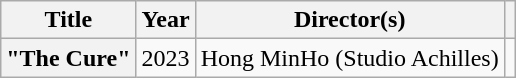<table class="wikitable plainrowheaders" style="text-align:center">
<tr>
<th scope="col">Title</th>
<th scope="col">Year</th>
<th scope="col">Director(s)</th>
<th scope="col"></th>
</tr>
<tr>
<th scope="row">"The Cure"<br></th>
<td>2023</td>
<td>Hong MinHo (Studio Achilles)</td>
<td></td>
</tr>
</table>
